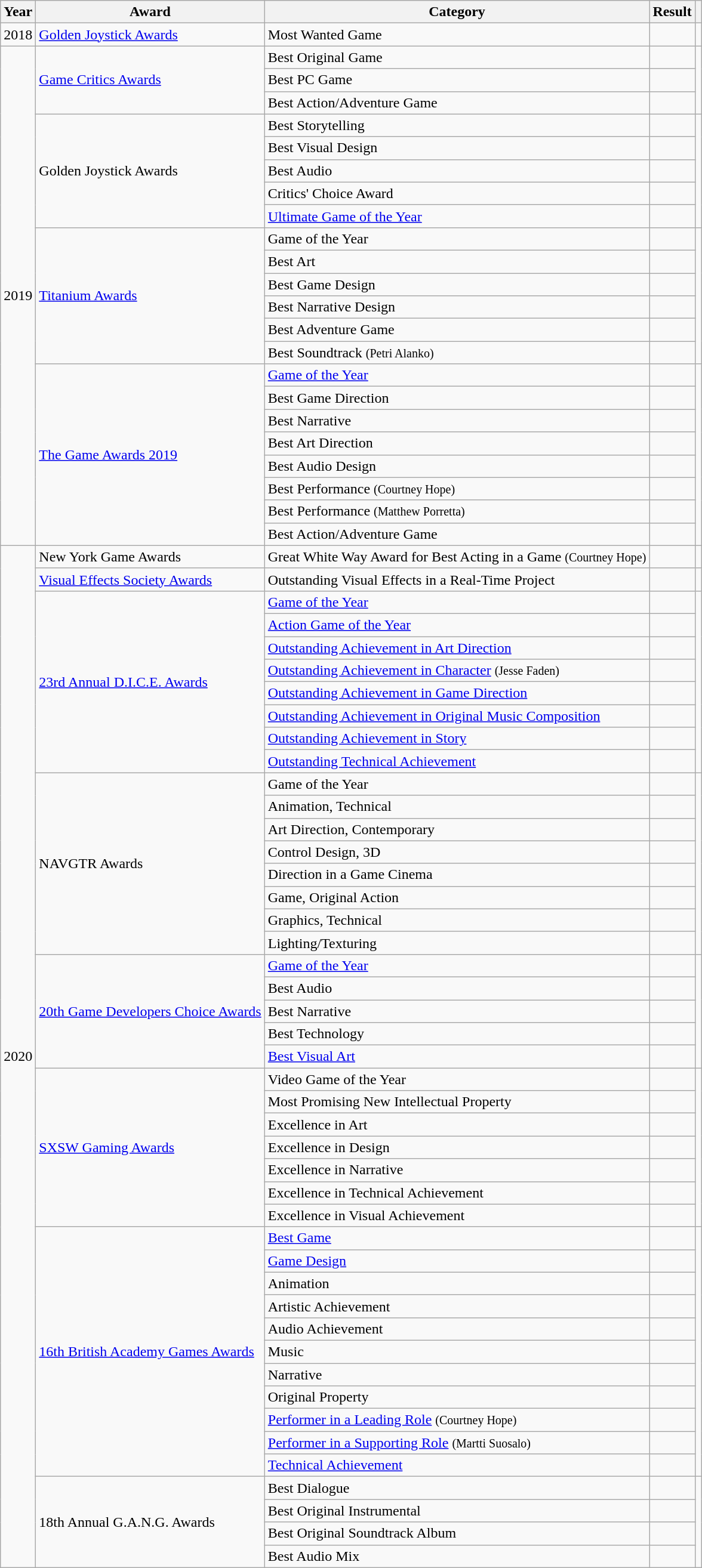<table class="wikitable sortable">
<tr>
<th>Year</th>
<th>Award</th>
<th>Category</th>
<th>Result</th>
<th></th>
</tr>
<tr>
<td style="text-align:center;" rowspan="1">2018</td>
<td><a href='#'>Golden Joystick Awards</a></td>
<td>Most Wanted Game</td>
<td></td>
<td style="text-align:center;"></td>
</tr>
<tr>
<td style="text-align:center;" rowspan="22">2019</td>
<td rowspan="3"><a href='#'>Game Critics Awards</a></td>
<td>Best Original Game</td>
<td></td>
<td rowspan="3" style="text-align:center;"></td>
</tr>
<tr>
<td>Best PC Game</td>
<td></td>
</tr>
<tr>
<td>Best Action/Adventure Game</td>
<td></td>
</tr>
<tr>
<td rowspan="5">Golden Joystick Awards</td>
<td>Best Storytelling</td>
<td></td>
<td rowspan="5" style="text-align:center;"></td>
</tr>
<tr>
<td>Best Visual Design</td>
<td></td>
</tr>
<tr>
<td>Best Audio</td>
<td></td>
</tr>
<tr>
<td>Critics' Choice Award</td>
<td></td>
</tr>
<tr>
<td><a href='#'>Ultimate Game of the Year</a></td>
<td></td>
</tr>
<tr>
<td rowspan="6"><a href='#'>Titanium Awards</a></td>
<td>Game of the Year</td>
<td></td>
<td rowspan="6" style="text-align:center;"></td>
</tr>
<tr>
<td>Best Art</td>
<td></td>
</tr>
<tr>
<td>Best Game Design</td>
<td></td>
</tr>
<tr>
<td>Best Narrative Design</td>
<td></td>
</tr>
<tr>
<td>Best Adventure Game</td>
<td></td>
</tr>
<tr>
<td>Best Soundtrack <small>(Petri Alanko)</small></td>
<td></td>
</tr>
<tr>
<td rowspan="8"><a href='#'>The Game Awards 2019</a></td>
<td><a href='#'>Game of the Year</a></td>
<td></td>
<td rowspan="8" style="text-align:center;"></td>
</tr>
<tr>
<td>Best Game Direction</td>
<td></td>
</tr>
<tr>
<td>Best Narrative</td>
<td></td>
</tr>
<tr>
<td>Best Art Direction</td>
<td></td>
</tr>
<tr>
<td>Best Audio Design</td>
<td></td>
</tr>
<tr>
<td>Best Performance <small>(Courtney Hope)</small></td>
<td></td>
</tr>
<tr>
<td>Best Performance <small>(Matthew Porretta)</small></td>
<td></td>
</tr>
<tr>
<td>Best Action/Adventure Game</td>
<td></td>
</tr>
<tr>
<td style="text-align:center;" rowspan="45">2020</td>
<td>New York Game Awards</td>
<td>Great White Way Award for Best Acting in a Game <small>(Courtney Hope)</small></td>
<td></td>
<td style="text-align:center;"></td>
</tr>
<tr>
<td><a href='#'>Visual Effects Society Awards</a></td>
<td>Outstanding Visual Effects in a Real-Time Project</td>
<td></td>
<td style="text-align:center;"></td>
</tr>
<tr>
<td rowspan="8"><a href='#'>23rd Annual D.I.C.E. Awards</a></td>
<td><a href='#'>Game of the Year</a></td>
<td></td>
<td rowspan="8" style="text-align:center;"></td>
</tr>
<tr>
<td><a href='#'>Action Game of the Year</a></td>
<td></td>
</tr>
<tr>
<td><a href='#'>Outstanding Achievement in Art Direction</a></td>
<td></td>
</tr>
<tr>
<td><a href='#'>Outstanding Achievement in Character</a> <small>(Jesse Faden)</small></td>
<td></td>
</tr>
<tr>
<td><a href='#'>Outstanding Achievement in Game Direction</a></td>
<td></td>
</tr>
<tr>
<td><a href='#'>Outstanding Achievement in Original Music Composition</a></td>
<td></td>
</tr>
<tr>
<td><a href='#'>Outstanding Achievement in Story</a></td>
<td></td>
</tr>
<tr>
<td><a href='#'>Outstanding Technical Achievement</a></td>
<td></td>
</tr>
<tr>
<td rowspan="8">NAVGTR Awards</td>
<td>Game of the Year</td>
<td></td>
<td rowspan="8" style="text-align:center;"></td>
</tr>
<tr>
<td>Animation, Technical</td>
<td></td>
</tr>
<tr>
<td>Art Direction, Contemporary</td>
<td></td>
</tr>
<tr>
<td>Control Design, 3D</td>
<td></td>
</tr>
<tr>
<td>Direction in a Game Cinema</td>
<td></td>
</tr>
<tr>
<td>Game, Original Action</td>
<td></td>
</tr>
<tr>
<td>Graphics, Technical</td>
<td></td>
</tr>
<tr>
<td>Lighting/Texturing</td>
<td></td>
</tr>
<tr>
<td rowspan="5"><a href='#'>20th Game Developers Choice Awards</a></td>
<td><a href='#'>Game of the Year</a></td>
<td></td>
<td rowspan="5" style="text-align:center;"></td>
</tr>
<tr>
<td>Best Audio</td>
<td></td>
</tr>
<tr>
<td>Best Narrative</td>
<td></td>
</tr>
<tr>
<td>Best Technology</td>
<td></td>
</tr>
<tr>
<td><a href='#'>Best Visual Art</a></td>
<td></td>
</tr>
<tr>
<td rowspan="7"><a href='#'>SXSW Gaming Awards</a></td>
<td>Video Game of the Year</td>
<td></td>
<td rowspan="7" style="text-align:center;"></td>
</tr>
<tr>
<td>Most Promising New Intellectual Property</td>
<td></td>
</tr>
<tr>
<td>Excellence in Art</td>
<td></td>
</tr>
<tr>
<td>Excellence in Design</td>
<td></td>
</tr>
<tr>
<td>Excellence in Narrative</td>
<td></td>
</tr>
<tr>
<td>Excellence in Technical Achievement</td>
<td></td>
</tr>
<tr>
<td>Excellence in Visual Achievement</td>
<td></td>
</tr>
<tr>
<td rowspan="11"><a href='#'>16th British Academy Games Awards</a></td>
<td><a href='#'>Best Game</a></td>
<td></td>
<td rowspan="11" style="text-align:center;"></td>
</tr>
<tr>
<td><a href='#'>Game Design</a></td>
<td></td>
</tr>
<tr>
<td>Animation</td>
<td></td>
</tr>
<tr>
<td>Artistic Achievement</td>
<td></td>
</tr>
<tr>
<td>Audio Achievement</td>
<td></td>
</tr>
<tr>
<td>Music</td>
<td></td>
</tr>
<tr>
<td>Narrative</td>
<td></td>
</tr>
<tr>
<td>Original Property</td>
<td></td>
</tr>
<tr>
<td><a href='#'>Performer in a Leading Role</a> <small>(Courtney Hope)</small></td>
<td></td>
</tr>
<tr>
<td><a href='#'>Performer in a Supporting Role</a> <small>(Martti Suosalo)</small></td>
<td></td>
</tr>
<tr>
<td><a href='#'>Technical Achievement</a></td>
<td></td>
</tr>
<tr>
<td rowspan="4">18th Annual G.A.N.G. Awards</td>
<td>Best Dialogue</td>
<td></td>
<td rowspan="4" style="text-align:center;"></td>
</tr>
<tr>
<td>Best Original Instrumental</td>
<td></td>
</tr>
<tr>
<td>Best Original Soundtrack Album</td>
<td></td>
</tr>
<tr>
<td>Best Audio Mix</td>
<td></td>
</tr>
</table>
